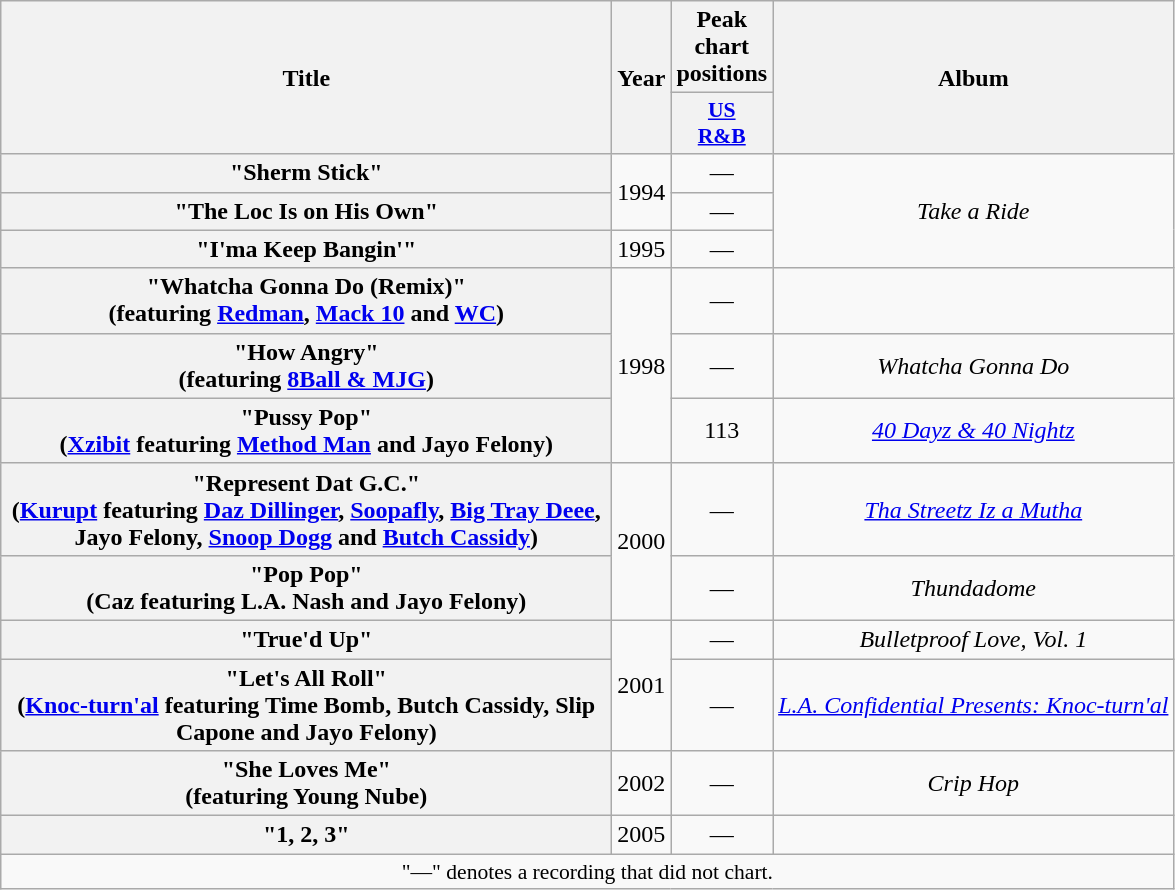<table class="wikitable plainrowheaders" style="text-align:center;">
<tr>
<th scope="col" rowspan="2" style="width:25em;">Title</th>
<th scope="col" rowspan="2">Year</th>
<th scope="col" colspan="1">Peak chart positions</th>
<th scope="col" rowspan="2">Album</th>
</tr>
<tr>
<th scope="col" style="width:3em;font-size:90%;"><a href='#'>US<br>R&B</a><br></th>
</tr>
<tr>
<th scope="row">"Sherm Stick"</th>
<td rowspan="2">1994</td>
<td>—</td>
<td rowspan="3"><em>Take a Ride</em></td>
</tr>
<tr>
<th scope="row">"The Loc Is on His Own"</th>
<td>—</td>
</tr>
<tr>
<th scope="row">"I'ma Keep Bangin'"</th>
<td>1995</td>
<td>—</td>
</tr>
<tr>
<th scope="row">"Whatcha Gonna Do (Remix)"<br><span>(featuring <a href='#'>Redman</a>, <a href='#'>Mack 10</a> and <a href='#'>WC</a>)</span></th>
<td rowspan="3">1998</td>
<td>—</td>
<td></td>
</tr>
<tr>
<th scope="row">"How Angry"<br><span>(featuring <a href='#'>8Ball & MJG</a>)</span></th>
<td>—</td>
<td><em>Whatcha Gonna Do</em></td>
</tr>
<tr>
<th scope="row">"Pussy Pop"<br><span>(<a href='#'>Xzibit</a> featuring <a href='#'>Method Man</a> and Jayo Felony)</span></th>
<td>113</td>
<td><em><a href='#'>40 Dayz & 40 Nightz</a></em></td>
</tr>
<tr>
<th scope="row">"Represent Dat G.C."<br><span>(<a href='#'>Kurupt</a> featuring <a href='#'>Daz Dillinger</a>, <a href='#'>Soopafly</a>, <a href='#'>Big Tray Deee</a>, Jayo Felony, <a href='#'>Snoop Dogg</a> and <a href='#'>Butch Cassidy</a>)</span></th>
<td rowspan="2">2000</td>
<td>—</td>
<td><em><a href='#'>Tha Streetz Iz a Mutha</a></em></td>
</tr>
<tr>
<th scope="row">"Pop Pop"<br><span>(Caz featuring L.A. Nash and Jayo Felony)</span></th>
<td>—</td>
<td><em>Thundadome</em></td>
</tr>
<tr>
<th scope="row">"True'd Up"</th>
<td rowspan="2">2001</td>
<td>—</td>
<td><em>Bulletproof Love, Vol. 1</em></td>
</tr>
<tr>
<th scope="row">"Let's All Roll"<br><span>(<a href='#'>Knoc-turn'al</a> featuring Time Bomb, Butch Cassidy, Slip Capone and Jayo Felony)</span></th>
<td>—</td>
<td><em><a href='#'>L.A. Confidential Presents: Knoc-turn'al</a></em></td>
</tr>
<tr>
<th scope="row">"She Loves Me"<br><span>(featuring Young Nube)</span></th>
<td>2002</td>
<td>—</td>
<td><em>Crip Hop</em></td>
</tr>
<tr>
<th scope="row">"1, 2, 3"</th>
<td>2005</td>
<td>—</td>
<td></td>
</tr>
<tr>
<td colspan="13" style="font-size:90%">"—" denotes a recording that did not chart.</td>
</tr>
</table>
